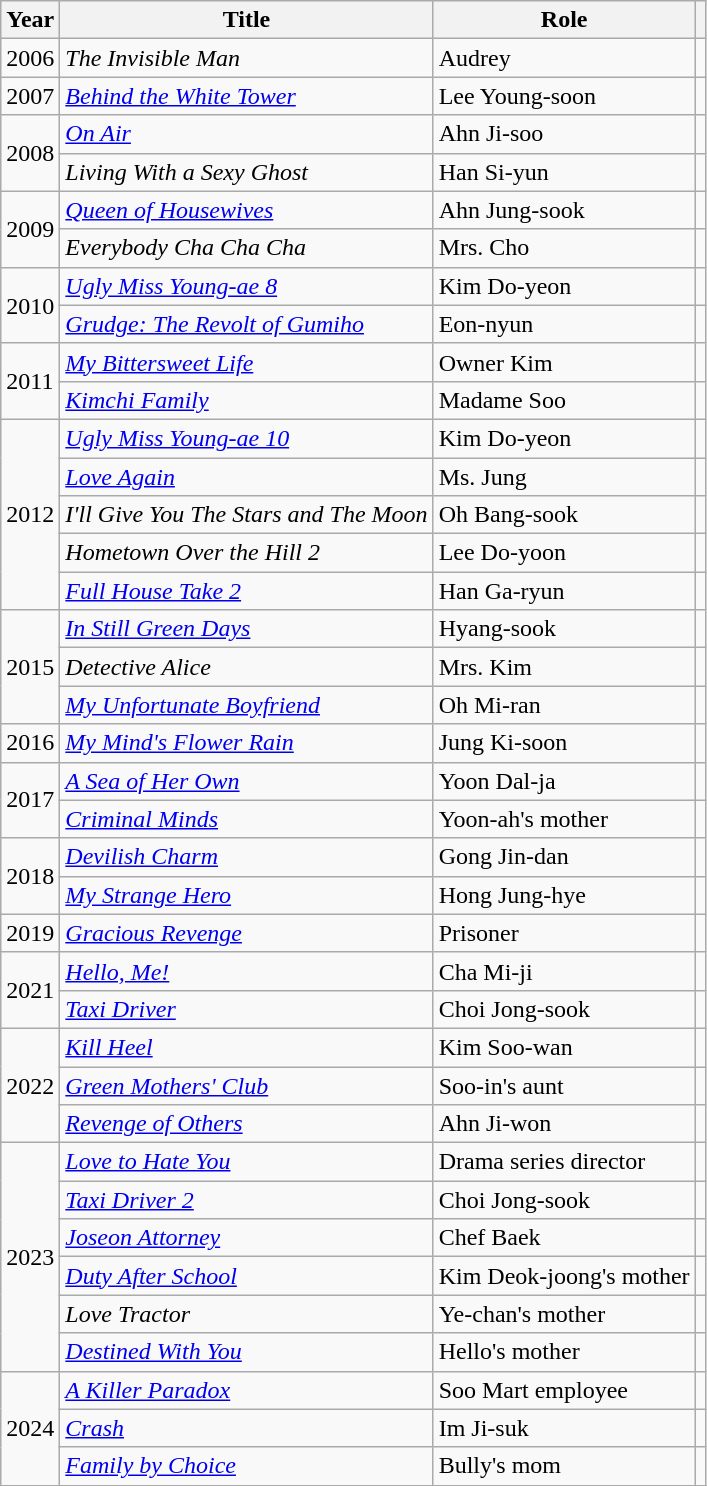<table class="wikitable">
<tr>
<th>Year</th>
<th>Title</th>
<th>Role</th>
<th></th>
</tr>
<tr>
<td>2006</td>
<td><em>The Invisible Man</em></td>
<td>Audrey</td>
<td></td>
</tr>
<tr>
<td>2007</td>
<td><em><a href='#'>Behind the White Tower</a></em></td>
<td>Lee Young-soon</td>
<td></td>
</tr>
<tr>
<td rowspan="2">2008</td>
<td><em><a href='#'>On Air</a></em></td>
<td>Ahn Ji-soo</td>
<td></td>
</tr>
<tr>
<td><em>Living With a Sexy Ghost</em></td>
<td>Han Si-yun</td>
<td></td>
</tr>
<tr>
<td rowspan="2">2009</td>
<td><em><a href='#'>Queen of Housewives</a></em></td>
<td>Ahn Jung-sook</td>
<td></td>
</tr>
<tr>
<td><em>Everybody Cha Cha Cha</em></td>
<td>Mrs. Cho</td>
<td></td>
</tr>
<tr>
<td rowspan="2">2010</td>
<td><em><a href='#'>Ugly Miss Young-ae 8</a></em></td>
<td>Kim Do-yeon</td>
<td></td>
</tr>
<tr>
<td><em><a href='#'>Grudge: The Revolt of Gumiho</a></em></td>
<td>Eon-nyun</td>
<td></td>
</tr>
<tr>
<td rowspan="2">2011</td>
<td><em><a href='#'>My Bittersweet Life</a></em></td>
<td>Owner Kim</td>
<td></td>
</tr>
<tr>
<td><em><a href='#'>Kimchi Family</a></em></td>
<td>Madame Soo</td>
<td></td>
</tr>
<tr>
<td rowspan="5">2012</td>
<td><em><a href='#'>Ugly Miss Young-ae 10</a></em></td>
<td>Kim Do-yeon</td>
<td></td>
</tr>
<tr>
<td><em><a href='#'>Love Again</a></em></td>
<td>Ms. Jung</td>
<td></td>
</tr>
<tr>
<td><em>I'll Give You The Stars and The Moon</em></td>
<td>Oh Bang-sook</td>
<td></td>
</tr>
<tr>
<td><em>Hometown Over the Hill 2</em></td>
<td>Lee Do-yoon</td>
<td></td>
</tr>
<tr>
<td><em><a href='#'>Full House Take 2</a></em></td>
<td>Han Ga-ryun</td>
<td></td>
</tr>
<tr>
<td rowspan="3">2015</td>
<td><em><a href='#'>In Still Green Days</a></em></td>
<td>Hyang-sook</td>
<td></td>
</tr>
<tr>
<td><em>Detective Alice</em></td>
<td>Mrs. Kim</td>
<td></td>
</tr>
<tr>
<td><em><a href='#'>My Unfortunate Boyfriend</a></em></td>
<td>Oh Mi-ran</td>
<td></td>
</tr>
<tr>
<td>2016</td>
<td><em><a href='#'>My Mind's Flower Rain</a></em></td>
<td>Jung Ki-soon</td>
<td></td>
</tr>
<tr>
<td rowspan="2">2017</td>
<td><em><a href='#'>A Sea of Her Own</a></em></td>
<td>Yoon Dal-ja</td>
<td></td>
</tr>
<tr>
<td><em><a href='#'>Criminal Minds</a></em></td>
<td>Yoon-ah's mother</td>
<td></td>
</tr>
<tr>
<td rowspan="2">2018</td>
<td><em><a href='#'>Devilish Charm</a></em></td>
<td>Gong Jin-dan</td>
<td></td>
</tr>
<tr>
<td><em><a href='#'>My Strange Hero</a></em></td>
<td>Hong Jung-hye</td>
<td></td>
</tr>
<tr>
<td>2019</td>
<td><em><a href='#'>Gracious Revenge</a></em></td>
<td>Prisoner</td>
<td></td>
</tr>
<tr>
<td rowspan="2">2021</td>
<td><em><a href='#'>Hello, Me!</a></em></td>
<td>Cha Mi-ji</td>
<td></td>
</tr>
<tr>
<td><em><a href='#'>Taxi Driver</a></em></td>
<td>Choi Jong-sook</td>
<td></td>
</tr>
<tr>
<td rowspan="3">2022</td>
<td><em><a href='#'>Kill Heel</a></em></td>
<td>Kim Soo-wan</td>
<td></td>
</tr>
<tr>
<td><em><a href='#'>Green Mothers' Club</a></em></td>
<td>Soo-in's aunt</td>
<td></td>
</tr>
<tr>
<td><em><a href='#'>Revenge of Others</a></em></td>
<td>Ahn Ji-won</td>
<td></td>
</tr>
<tr>
<td rowspan="6">2023</td>
<td><em><a href='#'>Love to Hate You</a></em></td>
<td>Drama series director</td>
<td></td>
</tr>
<tr>
<td><em><a href='#'>Taxi Driver 2</a></em></td>
<td>Choi Jong-sook</td>
<td></td>
</tr>
<tr>
<td><em><a href='#'>Joseon Attorney</a></em></td>
<td>Chef Baek</td>
<td></td>
</tr>
<tr>
<td><em><a href='#'>Duty After School</a></em></td>
<td>Kim Deok-joong's mother</td>
<td></td>
</tr>
<tr>
<td><em>Love Tractor</em></td>
<td>Ye-chan's mother</td>
<td></td>
</tr>
<tr>
<td><em><a href='#'>Destined With You</a></em></td>
<td>Hello's mother</td>
<td></td>
</tr>
<tr>
<td rowspan="3">2024</td>
<td><em><a href='#'>A Killer Paradox</a></em></td>
<td>Soo Mart employee</td>
<td></td>
</tr>
<tr>
<td><em><a href='#'>Crash</a></em></td>
<td>Im Ji-suk</td>
<td></td>
</tr>
<tr>
<td><em><a href='#'>Family by Choice</a></em></td>
<td>Bully's mom</td>
<td></td>
</tr>
</table>
